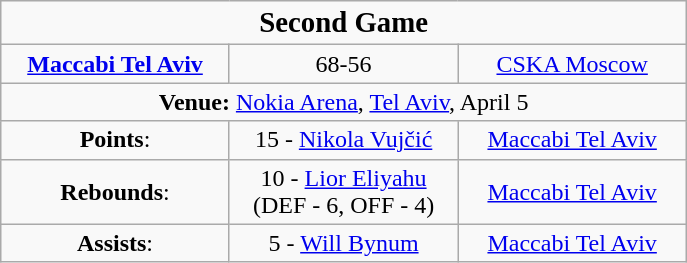<table class=wikitable style="text-align:center">
<tr>
<td colspan=3><big><strong>Second Game</strong></big></td>
</tr>
<tr>
<td width=145><strong><a href='#'>Maccabi Tel Aviv</a> </strong></td>
<td width=145>68-56</td>
<td width=145><a href='#'>CSKA Moscow</a> </td>
</tr>
<tr>
<td colspan=3><strong>Venue:</strong> <a href='#'>Nokia Arena</a>, <a href='#'>Tel Aviv</a>, April 5</td>
</tr>
<tr>
<td width=145><strong>Points</strong>:</td>
<td width=145>15 - <a href='#'>Nikola Vujčić</a> </td>
<td width=145><a href='#'>Maccabi Tel Aviv</a></td>
</tr>
<tr>
<td width=145><strong>Rebounds</strong>:</td>
<td width=145>10 - <a href='#'>Lior Eliyahu</a>  <br> (DEF - 6, OFF - 4)</td>
<td width=145><a href='#'>Maccabi Tel Aviv</a></td>
</tr>
<tr>
<td width=145><strong>Assists</strong>:</td>
<td width=145>5 - <a href='#'>Will Bynum</a> </td>
<td width=145><a href='#'>Maccabi Tel Aviv</a></td>
</tr>
</table>
